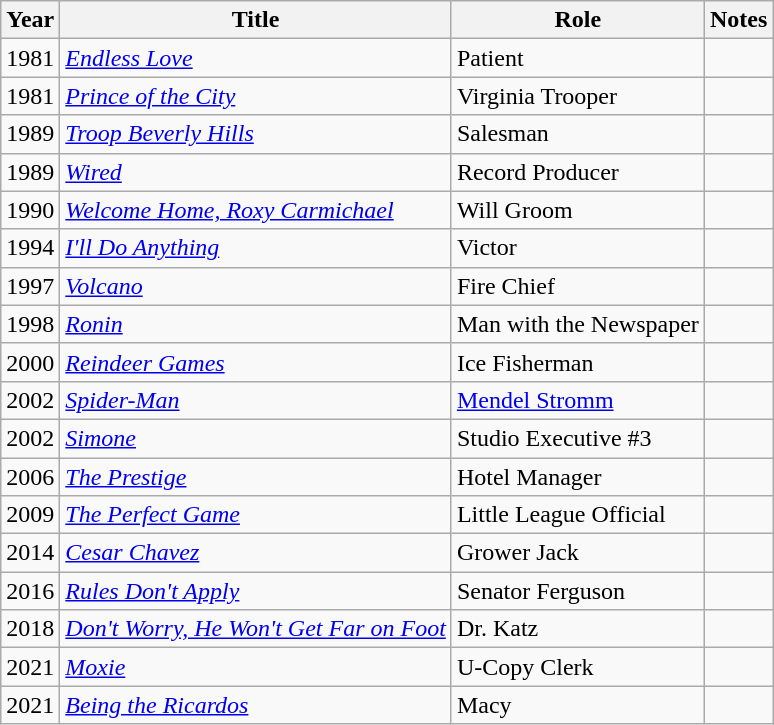<table class="wikitable sortable">
<tr>
<th>Year</th>
<th>Title</th>
<th>Role</th>
<th>Notes</th>
</tr>
<tr>
<td>1981</td>
<td><em><a href='#'>Endless Love</a></em></td>
<td>Patient</td>
<td></td>
</tr>
<tr>
<td>1981</td>
<td><em><a href='#'>Prince of the City</a></em></td>
<td>Virginia Trooper</td>
<td></td>
</tr>
<tr>
<td>1989</td>
<td><em><a href='#'>Troop Beverly Hills</a></em></td>
<td>Salesman</td>
<td></td>
</tr>
<tr>
<td>1989</td>
<td><em><a href='#'>Wired</a></em></td>
<td>Record Producer</td>
<td></td>
</tr>
<tr>
<td>1990</td>
<td><em><a href='#'>Welcome Home, Roxy Carmichael</a></em></td>
<td>Will Groom</td>
<td></td>
</tr>
<tr>
<td>1994</td>
<td><em><a href='#'>I'll Do Anything</a></em></td>
<td>Victor</td>
<td></td>
</tr>
<tr>
<td>1997</td>
<td><em><a href='#'>Volcano</a></em></td>
<td>Fire Chief</td>
<td></td>
</tr>
<tr>
<td>1998</td>
<td><em><a href='#'>Ronin</a></em></td>
<td>Man with the Newspaper</td>
<td></td>
</tr>
<tr>
<td>2000</td>
<td><em><a href='#'>Reindeer Games</a></em></td>
<td>Ice Fisherman</td>
<td></td>
</tr>
<tr>
<td>2002</td>
<td><em><a href='#'>Spider-Man</a></em></td>
<td><a href='#'>Mendel Stromm</a></td>
<td></td>
</tr>
<tr>
<td>2002</td>
<td><em><a href='#'>Simone</a></em></td>
<td>Studio Executive #3</td>
<td></td>
</tr>
<tr>
<td>2006</td>
<td><em><a href='#'>The Prestige</a></em></td>
<td>Hotel Manager</td>
<td></td>
</tr>
<tr>
<td>2009</td>
<td><em><a href='#'>The Perfect Game</a></em></td>
<td>Little League Official</td>
<td></td>
</tr>
<tr>
<td>2014</td>
<td><em><a href='#'>Cesar Chavez</a></em></td>
<td>Grower Jack</td>
<td></td>
</tr>
<tr>
<td>2016</td>
<td><em><a href='#'>Rules Don't Apply</a></em></td>
<td>Senator Ferguson</td>
<td></td>
</tr>
<tr>
<td>2018</td>
<td><em><a href='#'>Don't Worry, He Won't Get Far on Foot</a></em></td>
<td>Dr. Katz</td>
<td></td>
</tr>
<tr>
<td>2021</td>
<td><em><a href='#'>Moxie</a></em></td>
<td>U-Copy Clerk</td>
<td></td>
</tr>
<tr>
<td>2021</td>
<td><em><a href='#'>Being the Ricardos</a></em></td>
<td>Macy</td>
<td></td>
</tr>
</table>
